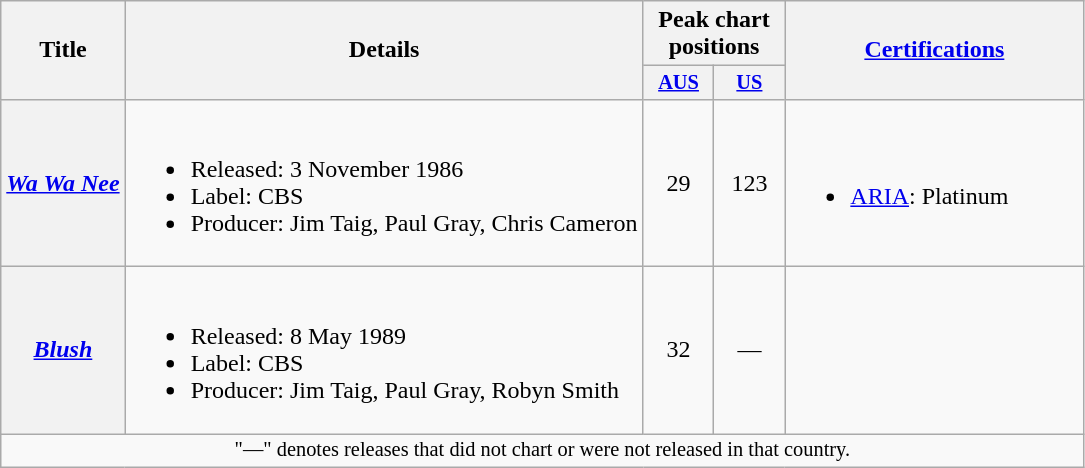<table class="wikitable plainrowheaders">
<tr>
<th rowspan="2">Title</th>
<th rowspan="2">Details</th>
<th colspan="2">Peak chart positions</th>
<th scope="col" rowspan="2" style="width:12em;"><a href='#'>Certifications</a></th>
</tr>
<tr>
<th style="width:3em;font-size:85%"><a href='#'>AUS</a><br></th>
<th style="width:3em;font-size:85%"><a href='#'>US</a><br></th>
</tr>
<tr>
<th scope="row"><em><a href='#'>Wa Wa Nee</a></em></th>
<td><br><ul><li>Released: 3 November 1986</li><li>Label: CBS</li><li>Producer: Jim Taig, Paul Gray, Chris Cameron</li></ul></td>
<td align="center">29</td>
<td align="center">123</td>
<td><br><ul><li><a href='#'>ARIA</a>: Platinum</li></ul></td>
</tr>
<tr>
<th scope="row"><em><a href='#'>Blush</a></em></th>
<td><br><ul><li>Released: 8 May 1989</li><li>Label: CBS</li><li>Producer: Jim Taig, Paul Gray, Robyn Smith</li></ul></td>
<td align="center">32</td>
<td align="center">—</td>
<td></td>
</tr>
<tr>
<td align="center" colspan="5" style="font-size: 85%">"—" denotes releases that did not chart or were not released in that country.</td>
</tr>
</table>
